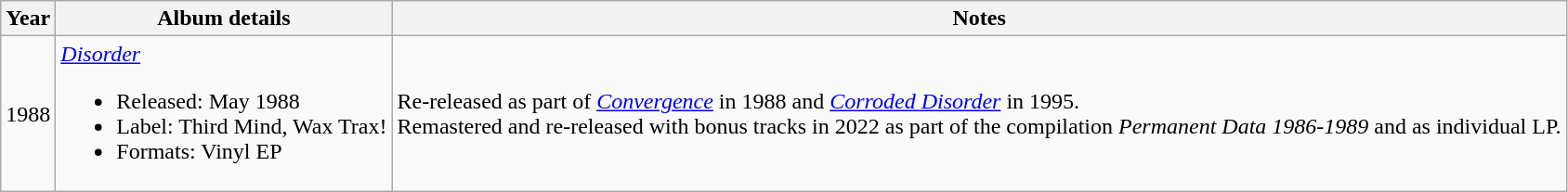<table class="wikitable">
<tr>
<th>Year</th>
<th>Album details</th>
<th>Notes</th>
</tr>
<tr>
<td>1988</td>
<td><em><a href='#'>Disorder</a></em><br><ul><li>Released: May 1988</li><li>Label: Third Mind, Wax Trax!</li><li>Formats: Vinyl EP</li></ul></td>
<td>Re-released as part of <em><a href='#'>Convergence</a></em> in 1988 and <em><a href='#'>Corroded Disorder</a></em> in 1995.<br>Remastered and re-released with bonus tracks in 2022 as part of the compilation <em>Permanent Data 1986-1989</em> and as individual LP.</td>
</tr>
</table>
